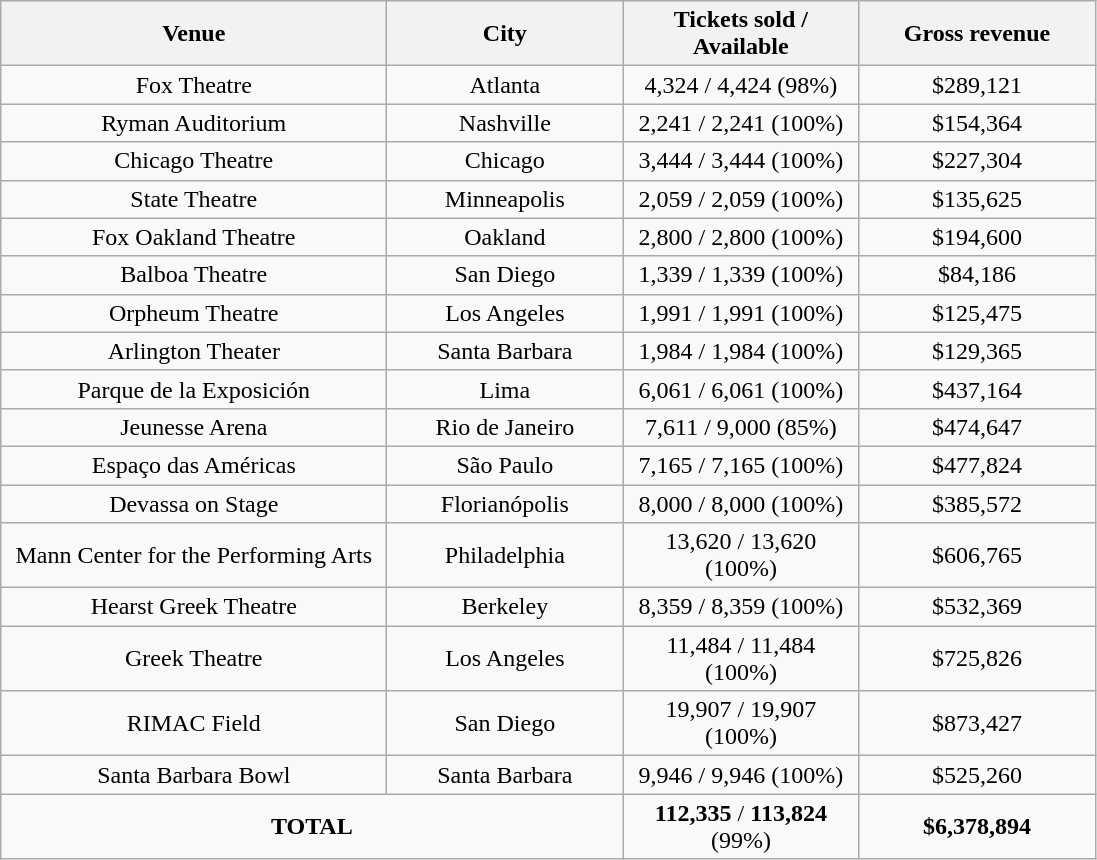<table class="wikitable" style="text-align:center">
<tr>
<th style="width:250px;">Venue</th>
<th style="width:150px;">City</th>
<th style="width:150px;">Tickets sold / Available</th>
<th style="width:150px;">Gross revenue</th>
</tr>
<tr>
<td>Fox Theatre</td>
<td>Atlanta</td>
<td>4,324 / 4,424 (98%)</td>
<td>$289,121</td>
</tr>
<tr>
<td>Ryman Auditorium</td>
<td>Nashville</td>
<td>2,241 / 2,241 (100%)</td>
<td>$154,364</td>
</tr>
<tr>
<td>Chicago Theatre</td>
<td>Chicago</td>
<td>3,444 / 3,444 (100%)</td>
<td>$227,304</td>
</tr>
<tr>
<td>State Theatre</td>
<td>Minneapolis</td>
<td>2,059 / 2,059 (100%)</td>
<td>$135,625</td>
</tr>
<tr>
<td>Fox Oakland Theatre</td>
<td>Oakland</td>
<td>2,800 / 2,800 (100%)</td>
<td>$194,600</td>
</tr>
<tr>
<td>Balboa Theatre</td>
<td>San Diego</td>
<td>1,339 / 1,339 (100%)</td>
<td>$84,186</td>
</tr>
<tr>
<td>Orpheum Theatre</td>
<td>Los Angeles</td>
<td>1,991 / 1,991 (100%)</td>
<td>$125,475</td>
</tr>
<tr>
<td>Arlington Theater</td>
<td>Santa Barbara</td>
<td>1,984 / 1,984 (100%)</td>
<td>$129,365</td>
</tr>
<tr>
<td>Parque de la Exposición</td>
<td>Lima</td>
<td>6,061 / 6,061 (100%)</td>
<td>$437,164</td>
</tr>
<tr>
<td>Jeunesse Arena</td>
<td>Rio de Janeiro</td>
<td>7,611 / 9,000 (85%)</td>
<td>$474,647</td>
</tr>
<tr>
<td>Espaço das Américas</td>
<td>São Paulo</td>
<td>7,165 / 7,165 (100%)</td>
<td>$477,824</td>
</tr>
<tr>
<td>Devassa on Stage</td>
<td>Florianópolis</td>
<td>8,000 / 8,000 (100%)</td>
<td>$385,572</td>
</tr>
<tr>
<td>Mann Center for the Performing Arts</td>
<td>Philadelphia</td>
<td>13,620 / 13,620 (100%)</td>
<td>$606,765</td>
</tr>
<tr>
<td>Hearst Greek Theatre</td>
<td>Berkeley</td>
<td>8,359 / 8,359 (100%)</td>
<td>$532,369</td>
</tr>
<tr>
<td>Greek Theatre</td>
<td>Los Angeles</td>
<td>11,484 / 11,484 (100%)</td>
<td>$725,826</td>
</tr>
<tr>
<td>RIMAC Field</td>
<td>San Diego</td>
<td>19,907 / 19,907 (100%)</td>
<td>$873,427</td>
</tr>
<tr>
<td>Santa Barbara Bowl</td>
<td>Santa Barbara</td>
<td>9,946 / 9,946 (100%)</td>
<td>$525,260</td>
</tr>
<tr>
<td colspan="2"><strong>TOTAL</strong></td>
<td><strong>112,335</strong> / <strong>113,824</strong> (99%)</td>
<td><strong>$6,378,894</strong></td>
</tr>
</table>
